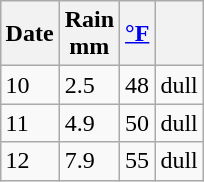<table class="wikitable" style="float:right; margin:0 0 1em 1em;">
<tr>
<th>Date</th>
<th>Rain<br>mm</th>
<th><a href='#'>°F</a></th>
<th></th>
</tr>
<tr>
<td>10</td>
<td>2.5</td>
<td>48</td>
<td>dull</td>
</tr>
<tr>
<td>11</td>
<td>4.9</td>
<td>50</td>
<td>dull</td>
</tr>
<tr>
<td>12</td>
<td>7.9</td>
<td>55</td>
<td>dull</td>
</tr>
</table>
